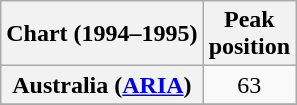<table class="wikitable sortable plainrowheaders" style="text-align:center">
<tr>
<th>Chart (1994–1995)</th>
<th>Peak<br>position</th>
</tr>
<tr>
<th scope="row">Australia (<a href='#'>ARIA</a>)</th>
<td>63</td>
</tr>
<tr>
</tr>
<tr>
</tr>
<tr>
</tr>
</table>
